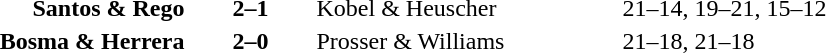<table>
<tr>
<th width=200></th>
<th width=80></th>
<th width=200></th>
<th width=220></th>
</tr>
<tr>
<td align=right><strong>Santos & Rego</strong></td>
<td align=center><strong>2–1</strong></td>
<td align=left>Kobel & Heuscher</td>
<td>21–14, 19–21, 15–12</td>
</tr>
<tr>
<td align=right><strong>Bosma & Herrera</strong></td>
<td align=center><strong>2–0</strong></td>
<td align=left>Prosser & Williams</td>
<td>21–18, 21–18</td>
</tr>
</table>
